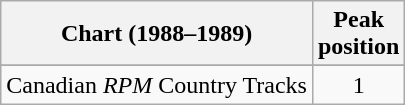<table class="wikitable">
<tr>
<th align="left">Chart (1988–1989)</th>
<th align="center">Peak<br>position</th>
</tr>
<tr>
</tr>
<tr>
<td align="left">Canadian <em>RPM</em> Country Tracks</td>
<td align="center">1</td>
</tr>
</table>
